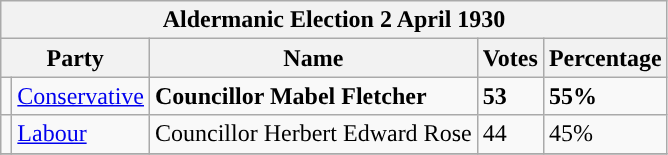<table class="wikitable">
<tr>
<th colspan="5"><strong>Aldermanic Election 2 April 1930</strong></th>
</tr>
<tr>
<th colspan="2">Party</th>
<th>Name</th>
<th>Votes</th>
<th>Percentage</th>
</tr>
<tr>
<td style="background-color:"></td>
<td><a href='#'>Conservative</a></td>
<td><strong>Councillor Mabel Fletcher</strong></td>
<td><strong>53</strong></td>
<td><strong>55%</strong></td>
</tr>
<tr>
<td style="background-color:"></td>
<td><a href='#'>Labour</a></td>
<td>Councillor Herbert Edward Rose</td>
<td>44</td>
<td>45%</td>
</tr>
<tr>
</tr>
</table>
